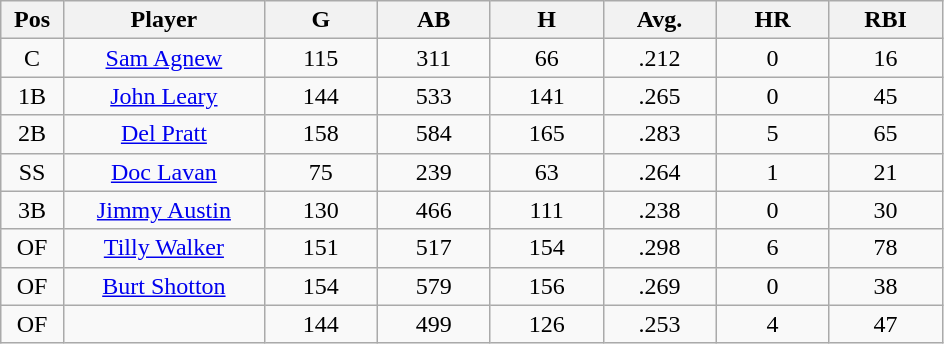<table class="wikitable sortable">
<tr>
<th bgcolor="#DDDDFF" width="5%">Pos</th>
<th bgcolor="#DDDDFF" width="16%">Player</th>
<th bgcolor="#DDDDFF" width="9%">G</th>
<th bgcolor="#DDDDFF" width="9%">AB</th>
<th bgcolor="#DDDDFF" width="9%">H</th>
<th bgcolor="#DDDDFF" width="9%">Avg.</th>
<th bgcolor="#DDDDFF" width="9%">HR</th>
<th bgcolor="#DDDDFF" width="9%">RBI</th>
</tr>
<tr align="center">
<td>C</td>
<td><a href='#'>Sam Agnew</a></td>
<td>115</td>
<td>311</td>
<td>66</td>
<td>.212</td>
<td>0</td>
<td>16</td>
</tr>
<tr align=center>
<td>1B</td>
<td><a href='#'>John Leary</a></td>
<td>144</td>
<td>533</td>
<td>141</td>
<td>.265</td>
<td>0</td>
<td>45</td>
</tr>
<tr align=center>
<td>2B</td>
<td><a href='#'>Del Pratt</a></td>
<td>158</td>
<td>584</td>
<td>165</td>
<td>.283</td>
<td>5</td>
<td>65</td>
</tr>
<tr align=center>
<td>SS</td>
<td><a href='#'>Doc Lavan</a></td>
<td>75</td>
<td>239</td>
<td>63</td>
<td>.264</td>
<td>1</td>
<td>21</td>
</tr>
<tr align=center>
<td>3B</td>
<td><a href='#'>Jimmy Austin</a></td>
<td>130</td>
<td>466</td>
<td>111</td>
<td>.238</td>
<td>0</td>
<td>30</td>
</tr>
<tr align=center>
<td>OF</td>
<td><a href='#'>Tilly Walker</a></td>
<td>151</td>
<td>517</td>
<td>154</td>
<td>.298</td>
<td>6</td>
<td>78</td>
</tr>
<tr align=center>
<td>OF</td>
<td><a href='#'>Burt Shotton</a></td>
<td>154</td>
<td>579</td>
<td>156</td>
<td>.269</td>
<td>0</td>
<td>38</td>
</tr>
<tr align=center>
<td>OF</td>
<td></td>
<td>144</td>
<td>499</td>
<td>126</td>
<td>.253</td>
<td>4</td>
<td>47</td>
</tr>
</table>
